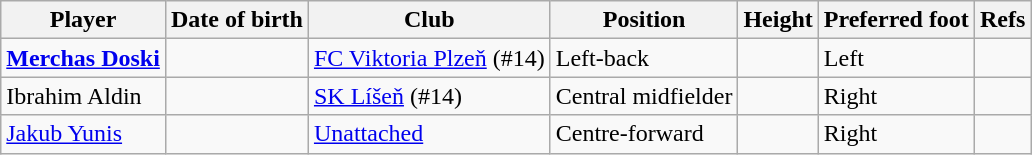<table class="wikitable sortable">
<tr>
<th>Player</th>
<th>Date of birth</th>
<th>Club</th>
<th>Position</th>
<th>Height</th>
<th>Preferred foot</th>
<th>Refs</th>
</tr>
<tr>
<td><strong><a href='#'>Merchas Doski</a></strong></td>
<td></td>
<td><a href='#'>FC Viktoria Plzeň</a> (#14)</td>
<td>Left-back</td>
<td></td>
<td>Left</td>
<td></td>
</tr>
<tr>
<td>Ibrahim Aldin</td>
<td></td>
<td><a href='#'>SK Líšeň</a> (#14)</td>
<td>Central midfielder</td>
<td></td>
<td>Right</td>
<td></td>
</tr>
<tr>
<td><a href='#'>Jakub Yunis</a></td>
<td></td>
<td><a href='#'>Unattached</a></td>
<td>Centre-forward</td>
<td></td>
<td>Right</td>
<td></td>
</tr>
</table>
